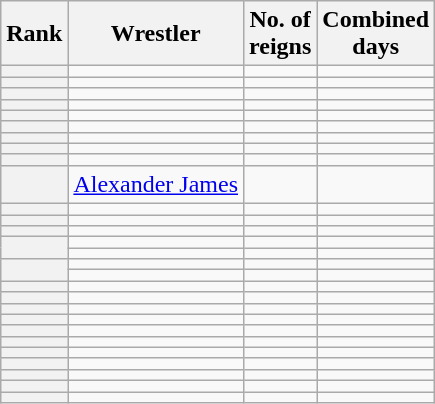<table class="wikitable sortable" style="text-align: center">
<tr>
<th>Rank</th>
<th>Wrestler</th>
<th>No. of<br>reigns</th>
<th>Combined<br>days</th>
</tr>
<tr>
<th></th>
<td></td>
<td></td>
<td></td>
</tr>
<tr>
<th></th>
<td></td>
<td></td>
<td></td>
</tr>
<tr>
<th></th>
<td></td>
<td></td>
<td></td>
</tr>
<tr>
<th></th>
<td></td>
<td></td>
<td></td>
</tr>
<tr>
<th></th>
<td></td>
<td></td>
<td></td>
</tr>
<tr>
<th></th>
<td></td>
<td></td>
<td></td>
</tr>
<tr>
<th></th>
<td></td>
<td></td>
<td></td>
</tr>
<tr>
<th></th>
<td></td>
<td></td>
<td></td>
</tr>
<tr>
<th></th>
<td></td>
<td></td>
<td></td>
</tr>
<tr>
<th></th>
<td><a href='#'>Alexander James</a></td>
<td></td>
<td></td>
</tr>
<tr>
<th></th>
<td></td>
<td></td>
<td></td>
</tr>
<tr>
<th></th>
<td></td>
<td></td>
<td></td>
</tr>
<tr>
<th></th>
<td></td>
<td></td>
<td></td>
</tr>
<tr>
<th rowspan=2></th>
<td></td>
<td></td>
<td></td>
</tr>
<tr>
<td></td>
<td></td>
<td></td>
</tr>
<tr>
<th rowspan=2></th>
<td></td>
<td></td>
<td></td>
</tr>
<tr>
<td></td>
<td></td>
<td></td>
</tr>
<tr>
<th></th>
<td></td>
<td></td>
<td></td>
</tr>
<tr>
<th></th>
<td></td>
<td></td>
<td></td>
</tr>
<tr>
<th></th>
<td></td>
<td></td>
<td></td>
</tr>
<tr>
<th></th>
<td></td>
<td></td>
<td></td>
</tr>
<tr>
<th></th>
<td></td>
<td></td>
<td></td>
</tr>
<tr>
<th></th>
<td></td>
<td></td>
<td></td>
</tr>
<tr>
<th></th>
<td></td>
<td></td>
<td></td>
</tr>
<tr>
<th></th>
<td></td>
<td></td>
<td></td>
</tr>
<tr>
<th></th>
<td></td>
<td></td>
<td></td>
</tr>
<tr>
<th></th>
<td></td>
<td></td>
<td></td>
</tr>
<tr>
<th></th>
<td></td>
<td></td>
<td></td>
</tr>
</table>
